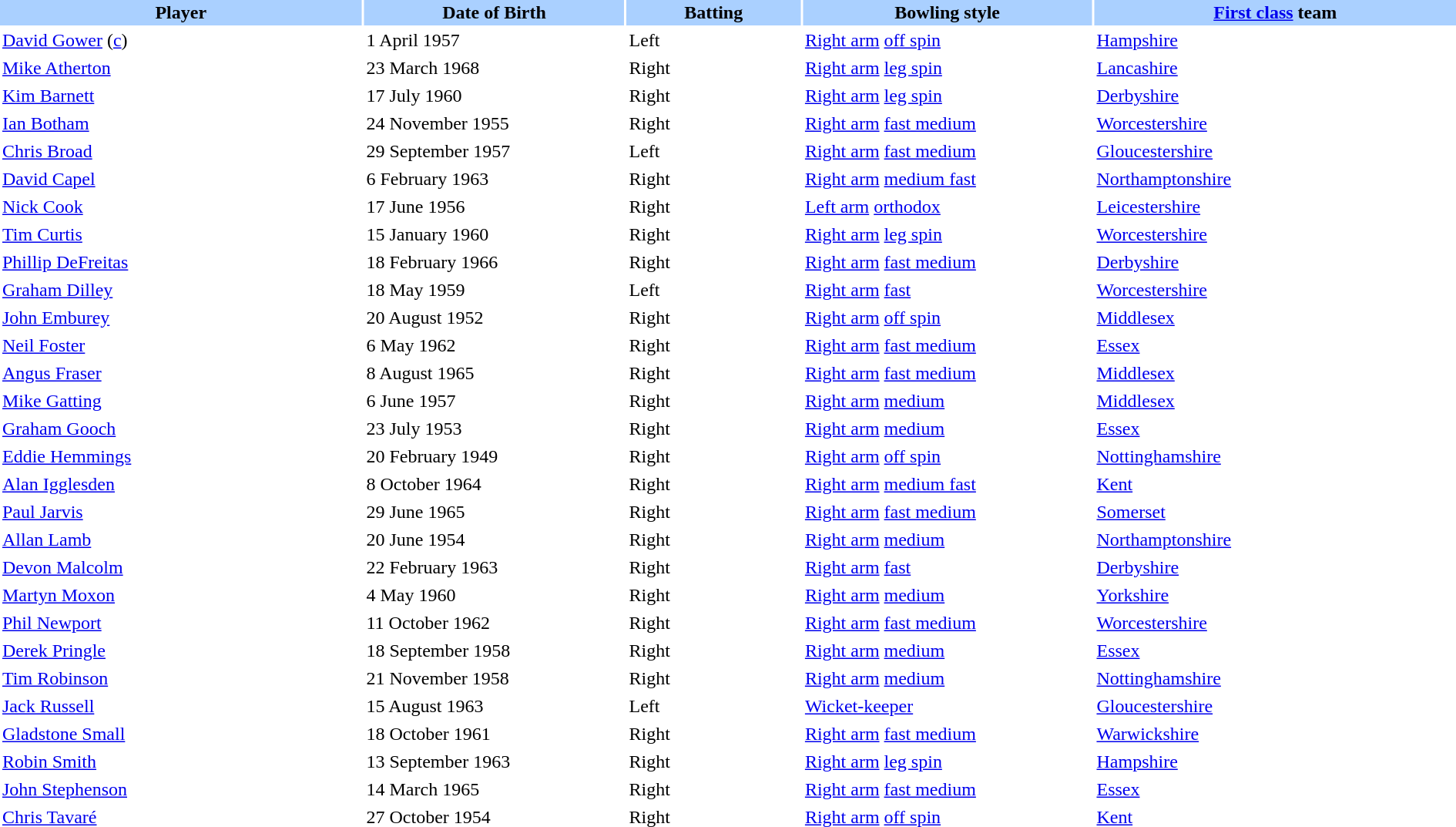<table border="0" cellspacing="2" cellpadding="2" style="width:100%;">
<tr style="background:#aad0ff;">
<th width=25%>Player</th>
<th width=18%>Date of Birth</th>
<th width=12%>Batting</th>
<th width=20%>Bowling style</th>
<th width=25%><a href='#'>First class</a> team</th>
</tr>
<tr>
<td><a href='#'>David Gower</a> (<a href='#'>c</a>)</td>
<td>1 April 1957</td>
<td>Left</td>
<td><a href='#'>Right arm</a> <a href='#'>off spin</a></td>
<td><a href='#'>Hampshire</a></td>
</tr>
<tr>
<td><a href='#'>Mike Atherton</a></td>
<td>23 March 1968</td>
<td>Right</td>
<td><a href='#'>Right arm</a> <a href='#'>leg spin</a></td>
<td><a href='#'>Lancashire</a></td>
</tr>
<tr>
<td><a href='#'>Kim Barnett</a></td>
<td>17 July 1960</td>
<td>Right</td>
<td><a href='#'>Right arm</a> <a href='#'>leg spin</a></td>
<td><a href='#'>Derbyshire</a></td>
</tr>
<tr>
<td><a href='#'>Ian Botham</a></td>
<td>24 November 1955</td>
<td>Right</td>
<td><a href='#'>Right arm</a> <a href='#'>fast medium</a></td>
<td><a href='#'>Worcestershire</a></td>
</tr>
<tr>
<td><a href='#'>Chris Broad</a></td>
<td>29 September 1957</td>
<td>Left</td>
<td><a href='#'>Right arm</a> <a href='#'>fast medium</a></td>
<td><a href='#'>Gloucestershire</a></td>
</tr>
<tr>
<td><a href='#'>David Capel</a></td>
<td>6 February 1963</td>
<td>Right</td>
<td><a href='#'>Right arm</a> <a href='#'>medium fast</a></td>
<td><a href='#'>Northamptonshire</a></td>
</tr>
<tr>
<td><a href='#'>Nick Cook</a></td>
<td>17 June 1956</td>
<td>Right</td>
<td><a href='#'>Left arm</a> <a href='#'>orthodox</a></td>
<td><a href='#'>Leicestershire</a></td>
</tr>
<tr>
<td><a href='#'>Tim Curtis</a></td>
<td>15 January 1960</td>
<td>Right</td>
<td><a href='#'>Right arm</a> <a href='#'>leg spin</a></td>
<td><a href='#'>Worcestershire</a></td>
</tr>
<tr>
<td><a href='#'>Phillip DeFreitas</a></td>
<td>18 February 1966</td>
<td>Right</td>
<td><a href='#'>Right arm</a> <a href='#'>fast medium</a></td>
<td><a href='#'>Derbyshire</a></td>
</tr>
<tr>
<td><a href='#'>Graham Dilley</a></td>
<td>18 May 1959</td>
<td>Left</td>
<td><a href='#'>Right arm</a> <a href='#'>fast</a></td>
<td><a href='#'>Worcestershire</a></td>
</tr>
<tr>
<td><a href='#'>John Emburey</a></td>
<td>20 August 1952</td>
<td>Right</td>
<td><a href='#'>Right arm</a> <a href='#'>off spin</a></td>
<td><a href='#'>Middlesex</a></td>
</tr>
<tr>
<td><a href='#'>Neil Foster</a></td>
<td>6 May 1962</td>
<td>Right</td>
<td><a href='#'>Right arm</a> <a href='#'>fast medium</a></td>
<td><a href='#'>Essex</a></td>
</tr>
<tr>
<td><a href='#'>Angus Fraser</a></td>
<td>8 August 1965</td>
<td>Right</td>
<td><a href='#'>Right arm</a> <a href='#'>fast medium</a></td>
<td><a href='#'>Middlesex</a></td>
</tr>
<tr>
<td><a href='#'>Mike Gatting</a></td>
<td>6 June 1957</td>
<td>Right</td>
<td><a href='#'>Right arm</a> <a href='#'>medium</a></td>
<td><a href='#'>Middlesex</a></td>
</tr>
<tr>
<td><a href='#'>Graham Gooch</a></td>
<td>23 July 1953</td>
<td>Right</td>
<td><a href='#'>Right arm</a> <a href='#'>medium</a></td>
<td><a href='#'>Essex</a></td>
</tr>
<tr>
<td><a href='#'>Eddie Hemmings</a></td>
<td>20 February 1949</td>
<td>Right</td>
<td><a href='#'>Right arm</a> <a href='#'>off spin</a></td>
<td><a href='#'>Nottinghamshire</a></td>
</tr>
<tr>
<td><a href='#'>Alan Igglesden</a></td>
<td>8 October 1964</td>
<td>Right</td>
<td><a href='#'>Right arm</a> <a href='#'>medium fast</a></td>
<td><a href='#'>Kent</a></td>
</tr>
<tr>
<td><a href='#'>Paul Jarvis</a></td>
<td>29 June 1965</td>
<td>Right</td>
<td><a href='#'>Right arm</a> <a href='#'>fast medium</a></td>
<td><a href='#'>Somerset</a></td>
</tr>
<tr>
<td><a href='#'>Allan Lamb</a></td>
<td>20 June 1954</td>
<td>Right</td>
<td><a href='#'>Right arm</a> <a href='#'>medium</a></td>
<td><a href='#'>Northamptonshire</a></td>
</tr>
<tr>
<td><a href='#'>Devon Malcolm</a></td>
<td>22 February 1963</td>
<td>Right</td>
<td><a href='#'>Right arm</a> <a href='#'>fast</a></td>
<td><a href='#'>Derbyshire</a></td>
</tr>
<tr>
<td><a href='#'>Martyn Moxon</a></td>
<td>4 May 1960</td>
<td>Right</td>
<td><a href='#'>Right arm</a> <a href='#'>medium</a></td>
<td><a href='#'>Yorkshire</a></td>
</tr>
<tr>
<td><a href='#'>Phil Newport</a></td>
<td>11 October 1962</td>
<td>Right</td>
<td><a href='#'>Right arm</a> <a href='#'>fast medium</a></td>
<td><a href='#'>Worcestershire</a></td>
</tr>
<tr>
<td><a href='#'>Derek Pringle</a></td>
<td>18 September 1958</td>
<td>Right</td>
<td><a href='#'>Right arm</a> <a href='#'>medium</a></td>
<td><a href='#'>Essex</a></td>
</tr>
<tr>
<td><a href='#'>Tim Robinson</a></td>
<td>21 November 1958</td>
<td>Right</td>
<td><a href='#'>Right arm</a> <a href='#'>medium</a></td>
<td><a href='#'>Nottinghamshire</a></td>
</tr>
<tr>
<td><a href='#'>Jack Russell</a></td>
<td>15 August 1963</td>
<td>Left</td>
<td><a href='#'>Wicket-keeper</a></td>
<td><a href='#'>Gloucestershire</a></td>
</tr>
<tr>
<td><a href='#'>Gladstone Small</a></td>
<td>18 October 1961</td>
<td>Right</td>
<td><a href='#'>Right arm</a> <a href='#'>fast medium</a></td>
<td><a href='#'>Warwickshire</a></td>
</tr>
<tr>
<td><a href='#'>Robin Smith</a></td>
<td>13 September 1963</td>
<td>Right</td>
<td><a href='#'>Right arm</a> <a href='#'>leg spin</a></td>
<td><a href='#'>Hampshire</a></td>
</tr>
<tr>
<td><a href='#'>John Stephenson</a></td>
<td>14 March 1965</td>
<td>Right</td>
<td><a href='#'>Right arm</a> <a href='#'>fast medium</a></td>
<td><a href='#'>Essex</a></td>
</tr>
<tr>
<td><a href='#'>Chris Tavaré</a></td>
<td>27 October 1954</td>
<td>Right</td>
<td><a href='#'>Right arm</a> <a href='#'>off spin</a></td>
<td><a href='#'>Kent</a></td>
</tr>
</table>
